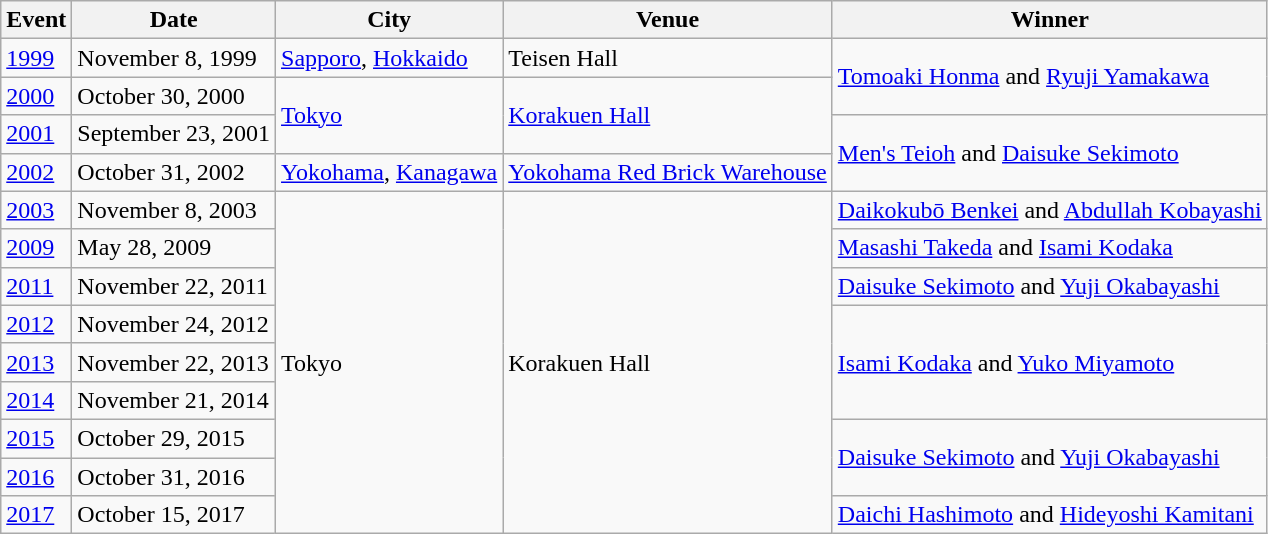<table class="wikitable">
<tr>
<th>Event</th>
<th>Date</th>
<th>City</th>
<th>Venue</th>
<th>Winner</th>
</tr>
<tr>
<td><a href='#'>1999</a></td>
<td>November 8, 1999</td>
<td><a href='#'>Sapporo</a>, <a href='#'>Hokkaido</a></td>
<td>Teisen Hall</td>
<td rowspan="2"><a href='#'>Tomoaki Honma</a> and <a href='#'>Ryuji Yamakawa</a></td>
</tr>
<tr>
<td><a href='#'>2000</a></td>
<td>October 30, 2000</td>
<td rowspan="2"><a href='#'>Tokyo</a></td>
<td rowspan="2"><a href='#'>Korakuen Hall</a></td>
</tr>
<tr>
<td><a href='#'>2001</a></td>
<td>September 23, 2001</td>
<td rowspan="2"><a href='#'>Men's Teioh</a> and <a href='#'>Daisuke Sekimoto</a></td>
</tr>
<tr>
<td><a href='#'>2002</a></td>
<td>October 31, 2002</td>
<td><a href='#'>Yokohama</a>, <a href='#'>Kanagawa</a></td>
<td><a href='#'>Yokohama Red Brick Warehouse</a></td>
</tr>
<tr>
<td><a href='#'>2003</a></td>
<td>November 8, 2003</td>
<td rowspan="9">Tokyo</td>
<td rowspan="9">Korakuen Hall</td>
<td><a href='#'>Daikokubō Benkei</a> and <a href='#'>Abdullah Kobayashi</a></td>
</tr>
<tr>
<td><a href='#'>2009</a></td>
<td>May 28, 2009</td>
<td><a href='#'>Masashi Takeda</a> and <a href='#'>Isami Kodaka</a></td>
</tr>
<tr>
<td><a href='#'>2011</a></td>
<td>November 22, 2011</td>
<td><a href='#'>Daisuke Sekimoto</a> and <a href='#'>Yuji Okabayashi</a></td>
</tr>
<tr>
<td><a href='#'>2012</a></td>
<td>November 24, 2012</td>
<td rowspan="3"><a href='#'>Isami Kodaka</a> and <a href='#'>Yuko Miyamoto</a></td>
</tr>
<tr>
<td><a href='#'>2013</a></td>
<td>November 22, 2013</td>
</tr>
<tr>
<td><a href='#'>2014</a></td>
<td>November 21, 2014</td>
</tr>
<tr>
<td><a href='#'>2015</a></td>
<td>October 29, 2015</td>
<td rowspan="2"><a href='#'>Daisuke Sekimoto</a> and <a href='#'>Yuji Okabayashi</a></td>
</tr>
<tr>
<td><a href='#'>2016</a></td>
<td>October 31, 2016</td>
</tr>
<tr>
<td><a href='#'>2017</a></td>
<td>October 15, 2017</td>
<td><a href='#'>Daichi Hashimoto</a> and <a href='#'>Hideyoshi Kamitani</a></td>
</tr>
</table>
